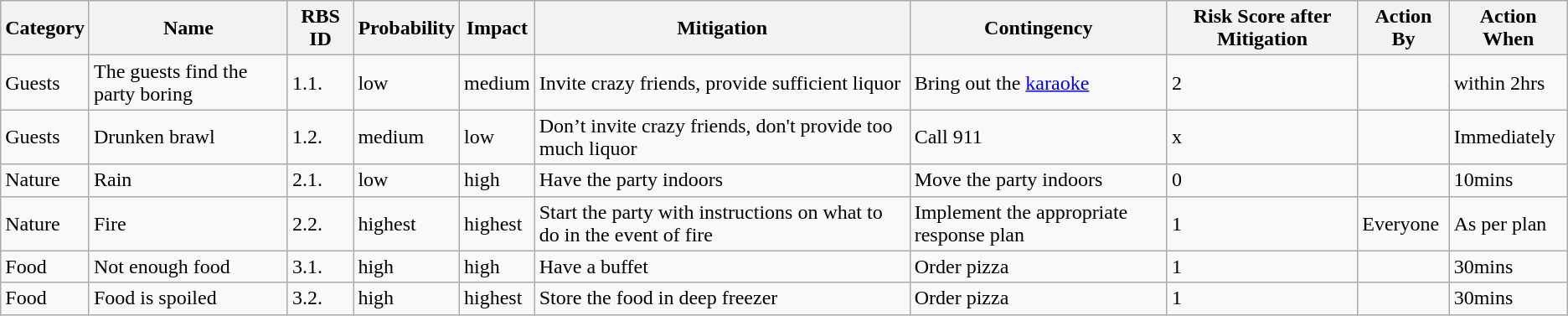<table class="wikitable" border="1">
<tr>
<th>Category</th>
<th>Name</th>
<th>RBS ID</th>
<th>Probability</th>
<th>Impact</th>
<th>Mitigation</th>
<th>Contingency</th>
<th>Risk Score after Mitigation</th>
<th>Action By</th>
<th>Action When</th>
</tr>
<tr>
<td>Guests</td>
<td>The guests find the party boring</td>
<td>1.1.</td>
<td>low</td>
<td>medium</td>
<td>Invite crazy friends, provide sufficient liquor</td>
<td>Bring out the <a href='#'>karaoke</a></td>
<td>2</td>
<td></td>
<td>within 2hrs</td>
</tr>
<tr>
<td>Guests</td>
<td>Drunken brawl</td>
<td>1.2.</td>
<td>medium</td>
<td>low</td>
<td>Don’t invite crazy friends, don't provide too much liquor</td>
<td>Call 911</td>
<td>x</td>
<td></td>
<td>Immediately</td>
</tr>
<tr>
<td>Nature</td>
<td>Rain</td>
<td>2.1.</td>
<td>low</td>
<td>high</td>
<td>Have the party indoors</td>
<td>Move the party indoors</td>
<td>0</td>
<td></td>
<td>10mins</td>
</tr>
<tr>
<td>Nature</td>
<td>Fire</td>
<td>2.2.</td>
<td>highest</td>
<td>highest</td>
<td>Start the party with instructions on what to do in the event of fire</td>
<td>Implement the appropriate response plan</td>
<td>1</td>
<td>Everyone</td>
<td>As per plan</td>
</tr>
<tr>
<td>Food</td>
<td>Not enough food</td>
<td>3.1.</td>
<td>high</td>
<td>high</td>
<td>Have a buffet</td>
<td>Order pizza</td>
<td>1</td>
<td></td>
<td>30mins</td>
</tr>
<tr>
<td>Food</td>
<td>Food is spoiled</td>
<td>3.2.</td>
<td>high</td>
<td>highest</td>
<td>Store the food in deep freezer</td>
<td>Order pizza</td>
<td>1</td>
<td></td>
<td>30mins</td>
</tr>
</table>
